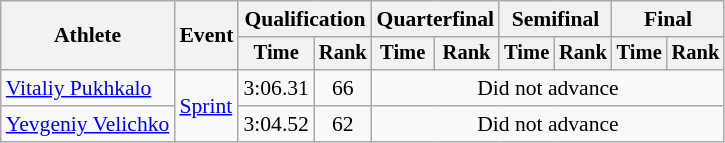<table class=wikitable style=font-size:90%;text-align:center>
<tr>
<th rowspan=2>Athlete</th>
<th rowspan=2>Event</th>
<th colspan=2>Qualification</th>
<th colspan=2>Quarterfinal</th>
<th colspan=2>Semifinal</th>
<th colspan=2>Final</th>
</tr>
<tr style=font-size:95%>
<th>Time</th>
<th>Rank</th>
<th>Time</th>
<th>Rank</th>
<th>Time</th>
<th>Rank</th>
<th>Time</th>
<th>Rank</th>
</tr>
<tr>
<td align=left><a href='#'>Vitaliy Pukhkalo</a></td>
<td align=left rowspan=2><a href='#'>Sprint</a></td>
<td>3:06.31</td>
<td>66</td>
<td colspan=6>Did not advance</td>
</tr>
<tr>
<td align=left><a href='#'>Yevgeniy Velichko</a></td>
<td>3:04.52</td>
<td>62</td>
<td colspan=6>Did not advance</td>
</tr>
</table>
